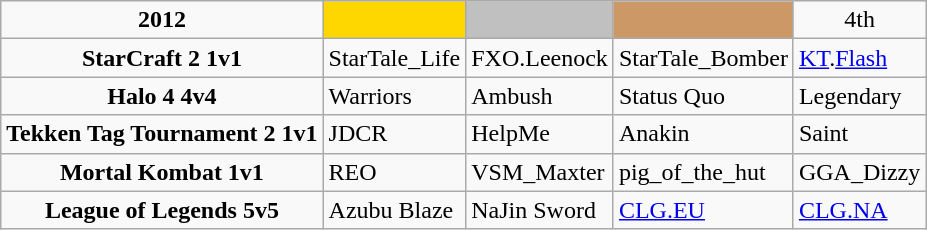<table class="wikitable" style="text-align:left">
<tr>
<td style="text-align:center"><strong>2012</strong></td>
<td style="text-align:center; background:gold;"></td>
<td style="text-align:center; background:silver;"></td>
<td style="text-align:center; background:#c96;"></td>
<td style="text-align:center">4th</td>
</tr>
<tr>
<td style="text-align:center"><strong>StarCraft 2 1v1 </strong></td>
<td> StarTale_Life</td>
<td> FXO.Leenock</td>
<td> StarTale_Bomber</td>
<td> <a href='#'>KT</a>.<a href='#'>Flash</a></td>
</tr>
<tr>
<td style="text-align:center"><strong>Halo 4 4v4</strong>  </td>
<td> Warriors</td>
<td> Ambush</td>
<td> Status Quo</td>
<td> Legendary</td>
</tr>
<tr>
<td style="text-align:center"><strong>Tekken Tag Tournament 2 1v1</strong></td>
<td> JDCR</td>
<td> HelpMe</td>
<td> Anakin</td>
<td> Saint</td>
</tr>
<tr>
<td style="text-align:center"><strong>Mortal Kombat 1v1</strong> </td>
<td> REO</td>
<td> VSM_Maxter</td>
<td> pig_of_the_hut</td>
<td> GGA_Dizzy</td>
</tr>
<tr>
<td style="text-align:center"><strong>League of Legends 5v5</strong> </td>
<td> Azubu Blaze</td>
<td> NaJin Sword</td>
<td> <a href='#'>CLG.EU</a></td>
<td> <a href='#'>CLG.NA</a></td>
</tr>
</table>
